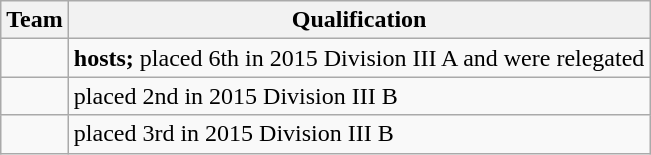<table class="wikitable">
<tr>
<th>Team</th>
<th>Qualification</th>
</tr>
<tr>
<td></td>
<td><strong>hosts;</strong> placed 6th in 2015 Division III A and were relegated</td>
</tr>
<tr>
<td></td>
<td>placed 2nd in 2015 Division III B</td>
</tr>
<tr>
<td></td>
<td>placed 3rd in 2015 Division III B</td>
</tr>
</table>
